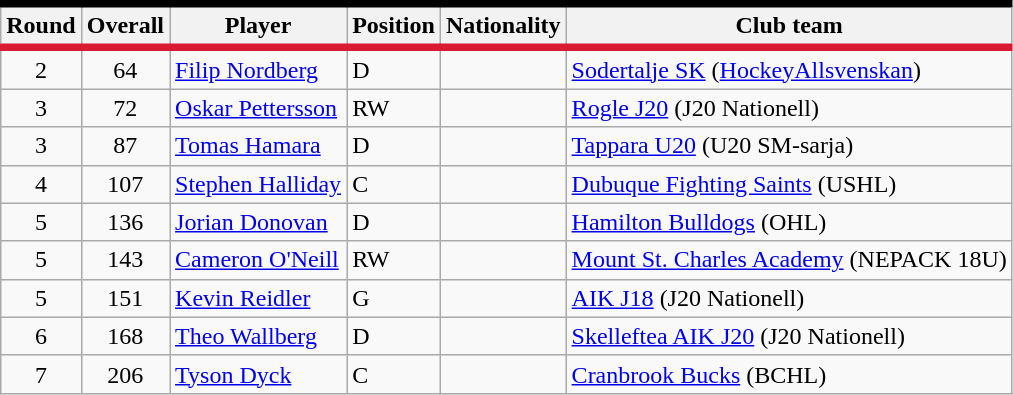<table class="wikitable sortable">
<tr style="background:#FFFFFF; border-top:#010101 5px solid; border-bottom:#DA1A32 5px solid;">
<th>Round</th>
<th>Overall</th>
<th>Player</th>
<th>Position</th>
<th>Nationality</th>
<th>Club team</th>
</tr>
<tr>
<td style="text-align:center;">2</td>
<td style="text-align:center;">64</td>
<td><a href='#'>Filip Nordberg</a></td>
<td>D</td>
<td></td>
<td><a href='#'>Sodertalje SK</a> (<a href='#'>HockeyAllsvenskan</a>)</td>
</tr>
<tr>
<td style="text-align:center;">3</td>
<td style="text-align:center;">72</td>
<td><a href='#'>Oskar Pettersson</a></td>
<td>RW</td>
<td></td>
<td><a href='#'>Rogle J20</a> (J20 Nationell)</td>
</tr>
<tr>
<td style="text-align:center;">3</td>
<td style="text-align:center;">87</td>
<td><a href='#'>Tomas Hamara</a></td>
<td>D</td>
<td></td>
<td><a href='#'>Tappara U20</a> (U20 SM-sarja)</td>
</tr>
<tr>
<td style="text-align:center;">4</td>
<td style="text-align:center;">107</td>
<td><a href='#'>Stephen Halliday</a></td>
<td>C</td>
<td></td>
<td><a href='#'>Dubuque Fighting Saints</a> (USHL)</td>
</tr>
<tr>
<td style="text-align:center;">5</td>
<td style="text-align:center;">136</td>
<td><a href='#'>Jorian Donovan</a></td>
<td>D</td>
<td></td>
<td><a href='#'>Hamilton Bulldogs</a> (OHL)</td>
</tr>
<tr>
<td style="text-align:center;">5</td>
<td style="text-align:center;">143</td>
<td><a href='#'>Cameron O'Neill</a></td>
<td>RW</td>
<td></td>
<td><a href='#'>Mount St. Charles Academy</a> (NEPACK 18U)</td>
</tr>
<tr>
<td style="text-align:center;">5</td>
<td style="text-align:center;">151</td>
<td><a href='#'>Kevin Reidler</a></td>
<td>G</td>
<td></td>
<td><a href='#'>AIK J18</a> (J20 Nationell)</td>
</tr>
<tr>
<td style="text-align:center;">6</td>
<td style="text-align:center;">168</td>
<td><a href='#'>Theo Wallberg</a></td>
<td>D</td>
<td></td>
<td><a href='#'>Skelleftea AIK J20</a> (J20 Nationell)</td>
</tr>
<tr>
<td style="text-align:center;">7</td>
<td style="text-align:center;">206</td>
<td><a href='#'>Tyson Dyck</a></td>
<td>C</td>
<td></td>
<td><a href='#'>Cranbrook Bucks</a> (BCHL)</td>
</tr>
</table>
